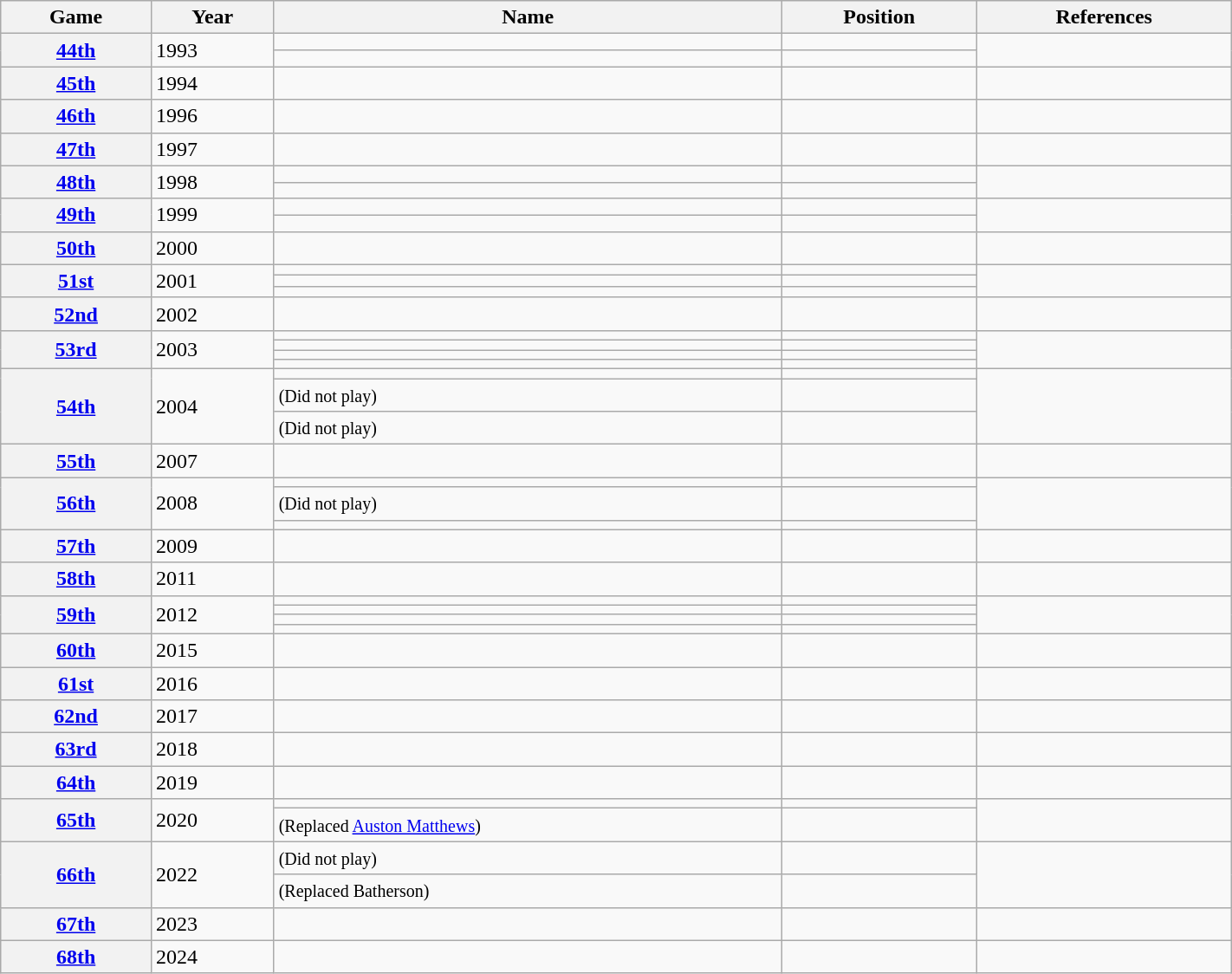<table class="wikitable sortable" width="75%">
<tr>
<th scope="col">Game</th>
<th scope="col">Year</th>
<th scope="col">Name</th>
<th scope="col">Position</th>
<th scope="col" class="unsortable">References</th>
</tr>
<tr>
<th scope="row" rowspan="2"><a href='#'>44th</a></th>
<td rowspan="2">1993</td>
<td></td>
<td></td>
<td rowspan="2"></td>
</tr>
<tr>
<td></td>
<td></td>
</tr>
<tr>
<th scope="row"><a href='#'>45th</a></th>
<td>1994</td>
<td></td>
<td></td>
<td></td>
</tr>
<tr>
<th scope="row"><a href='#'>46th</a></th>
<td>1996</td>
<td></td>
<td></td>
<td></td>
</tr>
<tr>
<th scope="row"><a href='#'>47th</a></th>
<td>1997</td>
<td></td>
<td></td>
<td></td>
</tr>
<tr>
<th scope="row" rowspan="2"><a href='#'>48th</a></th>
<td rowspan="2">1998</td>
<td></td>
<td></td>
<td rowspan="2"></td>
</tr>
<tr>
<td></td>
<td></td>
</tr>
<tr>
<th scope="row" rowspan="2"><a href='#'>49th</a></th>
<td rowspan="2">1999</td>
<td></td>
<td></td>
<td rowspan="2"></td>
</tr>
<tr>
<td></td>
<td></td>
</tr>
<tr>
<th scope="row"><a href='#'>50th</a></th>
<td>2000</td>
<td></td>
<td></td>
<td></td>
</tr>
<tr>
<th scope="row" rowspan="3"><a href='#'>51st</a></th>
<td rowspan="3">2001</td>
<td></td>
<td></td>
<td rowspan="3"></td>
</tr>
<tr>
<td></td>
<td></td>
</tr>
<tr>
<td></td>
<td></td>
</tr>
<tr>
<th scope="row"><a href='#'>52nd</a></th>
<td>2002</td>
<td></td>
<td></td>
<td></td>
</tr>
<tr>
<th scope="row" rowspan="4"><a href='#'>53rd</a></th>
<td rowspan="4">2003</td>
<td></td>
<td></td>
<td rowspan="4"></td>
</tr>
<tr>
<td></td>
<td></td>
</tr>
<tr>
<td></td>
<td></td>
</tr>
<tr>
<td></td>
<td></td>
</tr>
<tr>
<th scope="row" rowspan="3"><a href='#'>54th</a></th>
<td rowspan="3">2004</td>
<td></td>
<td></td>
<td rowspan="3"></td>
</tr>
<tr>
<td> <small>(Did not play)</small></td>
<td></td>
</tr>
<tr>
<td> <small>(Did not play)</small></td>
<td></td>
</tr>
<tr>
<th scope="row"><a href='#'>55th</a></th>
<td>2007</td>
<td></td>
<td></td>
<td></td>
</tr>
<tr>
<th scope="row" rowspan="3"><a href='#'>56th</a></th>
<td rowspan="3">2008</td>
<td></td>
<td></td>
<td rowspan="3"></td>
</tr>
<tr>
<td> <small>(Did not play)</small></td>
<td></td>
</tr>
<tr>
<td></td>
<td></td>
</tr>
<tr>
<th scope="row"><a href='#'>57th</a></th>
<td>2009</td>
<td></td>
<td></td>
<td></td>
</tr>
<tr>
<th scope="row"><a href='#'>58th</a></th>
<td>2011</td>
<td></td>
<td></td>
<td></td>
</tr>
<tr>
<th scope="row" rowspan="4"><a href='#'>59th</a></th>
<td rowspan="4">2012</td>
<td></td>
<td></td>
<td rowspan="4"></td>
</tr>
<tr>
<td></td>
<td></td>
</tr>
<tr>
<td></td>
<td></td>
</tr>
<tr>
<td></td>
<td></td>
</tr>
<tr>
<th scope="row"><a href='#'>60th</a></th>
<td>2015</td>
<td></td>
<td></td>
<td></td>
</tr>
<tr>
<th scope="row"><a href='#'>61st</a></th>
<td>2016</td>
<td></td>
<td></td>
<td></td>
</tr>
<tr>
<th scope="row"><a href='#'>62nd</a></th>
<td>2017</td>
<td></td>
<td></td>
<td></td>
</tr>
<tr>
<th scope="row"><a href='#'>63rd</a></th>
<td>2018</td>
<td></td>
<td></td>
<td></td>
</tr>
<tr>
<th scope="row"><a href='#'>64th</a></th>
<td>2019</td>
<td></td>
<td></td>
<td></td>
</tr>
<tr>
<th scope="row" rowspan=2><a href='#'>65th</a></th>
<td rowspan=2>2020</td>
<td></td>
<td></td>
<td rowspan=2></td>
</tr>
<tr>
<td> <small>(Replaced <a href='#'>Auston Matthews</a>)</small></td>
<td></td>
</tr>
<tr>
<th scope="row" rowspan=2><a href='#'>66th</a></th>
<td rowspan=2>2022</td>
<td> <small>(Did not play)</small></td>
<td></td>
<td rowspan=2></td>
</tr>
<tr>
<td> <small>(Replaced Batherson)</small></td>
<td></td>
</tr>
<tr>
<th scope="row"><a href='#'>67th</a></th>
<td>2023</td>
<td></td>
<td></td>
<td></td>
</tr>
<tr>
<th scope="row"><a href='#'>68th</a></th>
<td>2024</td>
<td></td>
<td></td>
<td></td>
</tr>
</table>
